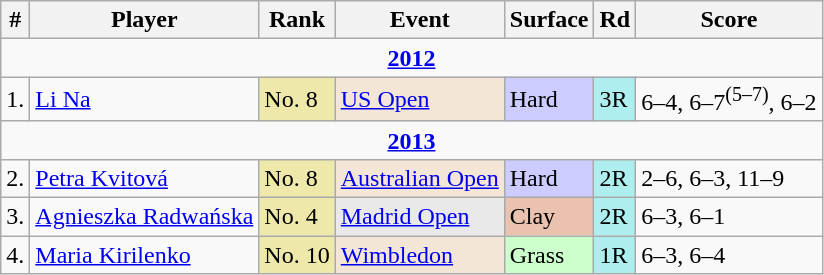<table class="wikitable sortable">
<tr>
<th>#</th>
<th>Player</th>
<th>Rank</th>
<th>Event</th>
<th>Surface</th>
<th>Rd</th>
<th>Score</th>
</tr>
<tr>
<td colspan="7" style="text-align:center"><strong><a href='#'>2012</a></strong></td>
</tr>
<tr>
<td>1.</td>
<td> <a href='#'>Li Na</a></td>
<td bgcolor="EEE8AA">No. 8</td>
<td bgcolor="f3e6d7"><a href='#'>US Open</a></td>
<td bgcolor="CCCCFF">Hard</td>
<td bgcolor="afeeee">3R</td>
<td>6–4, 6–7<sup>(5–7)</sup>, 6–2</td>
</tr>
<tr>
<td colspan="7" style="text-align:center"><strong><a href='#'>2013</a></strong></td>
</tr>
<tr>
<td>2.</td>
<td> <a href='#'>Petra Kvitová</a></td>
<td bgcolor="EEE8AA">No. 8</td>
<td bgcolor="f3e6d7"><a href='#'>Australian Open</a></td>
<td bgcolor="CCCCFF">Hard</td>
<td bgcolor="afeeee">2R</td>
<td>2–6, 6–3, 11–9</td>
</tr>
<tr>
<td>3.</td>
<td> <a href='#'>Agnieszka Radwańska</a></td>
<td bgcolor="EEE8AA">No. 4</td>
<td bgcolor="e9e9e9"><a href='#'>Madrid Open</a></td>
<td bgcolor="EBC2AF">Clay</td>
<td bgcolor="afeeee">2R</td>
<td>6–3, 6–1</td>
</tr>
<tr>
<td>4.</td>
<td> <a href='#'>Maria Kirilenko</a></td>
<td bgcolor="EEE8AA">No. 10</td>
<td bgcolor="f3e6d7"><a href='#'>Wimbledon</a></td>
<td bgcolor="CCFFCC">Grass</td>
<td bgcolor="afeeee">1R</td>
<td>6–3, 6–4</td>
</tr>
</table>
